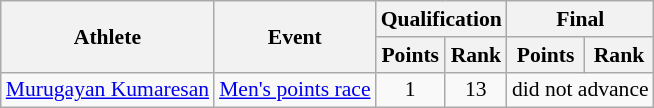<table class=wikitable style="font-size:90%">
<tr>
<th rowspan=2>Athlete</th>
<th rowspan=2>Event</th>
<th colspan=2>Qualification</th>
<th colspan=2>Final</th>
</tr>
<tr>
<th>Points</th>
<th>Rank</th>
<th>Points</th>
<th>Rank</th>
</tr>
<tr align=center>
<td align=left><a href='#'>Murugayan Kumaresan</a></td>
<td align=left><a href='#'>Men's points race</a></td>
<td>1</td>
<td>13</td>
<td colspan=2>did not advance</td>
</tr>
</table>
